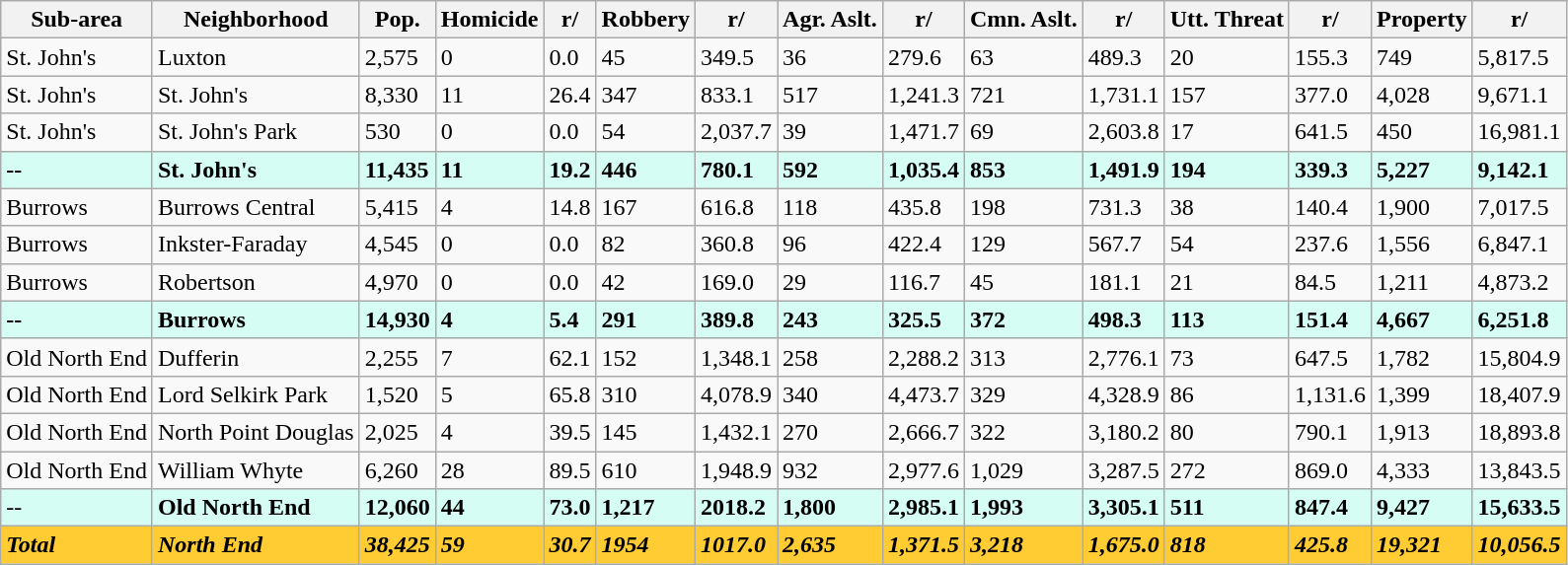<table class="wikitable">
<tr>
<th>Sub-area</th>
<th>Neighborhood</th>
<th>Pop. </th>
<th>Homicide</th>
<th>r/ </th>
<th>Robbery</th>
<th>r/</th>
<th>Agr. Aslt. </th>
<th>r/</th>
<th>Cmn. Aslt. </th>
<th>r/</th>
<th>Utt. Threat </th>
<th>r/</th>
<th>Property</th>
<th>r/</th>
</tr>
<tr>
<td>St. John's</td>
<td>Luxton</td>
<td>2,575</td>
<td>0</td>
<td>0.0</td>
<td>45</td>
<td>349.5</td>
<td>36</td>
<td>279.6</td>
<td>63</td>
<td>489.3</td>
<td>20</td>
<td>155.3</td>
<td>749</td>
<td>5,817.5</td>
</tr>
<tr>
<td>St. John's</td>
<td>St. John's</td>
<td>8,330</td>
<td>11</td>
<td>26.4</td>
<td>347</td>
<td>833.1</td>
<td>517</td>
<td>1,241.3</td>
<td>721</td>
<td>1,731.1</td>
<td>157</td>
<td>377.0</td>
<td>4,028</td>
<td>9,671.1</td>
</tr>
<tr>
<td>St. John's</td>
<td>St. John's Park</td>
<td>530</td>
<td>0</td>
<td>0.0</td>
<td>54</td>
<td>2,037.7</td>
<td>39</td>
<td>1,471.7</td>
<td>69</td>
<td>2,603.8</td>
<td>17</td>
<td>641.5</td>
<td>450</td>
<td>16,981.1</td>
</tr>
<tr>
<td style="background: #d5fdf4;"><strong>--</strong></td>
<td style="background: #d5fdf4;"><strong>St. John's</strong></td>
<td style="background: #d5fdf4;"><strong>11,435</strong></td>
<td style="background: #d5fdf4;"><strong>11</strong></td>
<td style="background: #d5fdf4;"><strong>19.2</strong></td>
<td style="background: #d5fdf4;"><strong>446</strong></td>
<td style="background: #d5fdf4;"><strong>780.1</strong></td>
<td style="background: #d5fdf4;"><strong>592</strong></td>
<td style="background: #d5fdf4;"><strong>1,035.4</strong></td>
<td style="background: #d5fdf4;"><strong>853</strong></td>
<td style="background: #d5fdf4;"><strong>1,491.9</strong></td>
<td style="background: #d5fdf4;"><strong>194</strong></td>
<td style="background: #d5fdf4;"><strong>339.3</strong></td>
<td style="background: #d5fdf4;"><strong>5,227</strong></td>
<td style="background: #d5fdf4;"><strong>9,142.1</strong></td>
</tr>
<tr>
<td>Burrows</td>
<td>Burrows Central</td>
<td>5,415</td>
<td>4</td>
<td>14.8</td>
<td>167</td>
<td>616.8</td>
<td>118</td>
<td>435.8</td>
<td>198</td>
<td>731.3</td>
<td>38</td>
<td>140.4</td>
<td>1,900</td>
<td>7,017.5</td>
</tr>
<tr>
<td>Burrows</td>
<td>Inkster-Faraday</td>
<td>4,545</td>
<td>0</td>
<td>0.0</td>
<td>82</td>
<td>360.8</td>
<td>96</td>
<td>422.4</td>
<td>129</td>
<td>567.7</td>
<td>54</td>
<td>237.6</td>
<td>1,556</td>
<td>6,847.1</td>
</tr>
<tr>
<td>Burrows</td>
<td>Robertson</td>
<td>4,970</td>
<td>0</td>
<td>0.0</td>
<td>42</td>
<td>169.0</td>
<td>29</td>
<td>116.7</td>
<td>45</td>
<td>181.1</td>
<td>21</td>
<td>84.5</td>
<td>1,211</td>
<td>4,873.2</td>
</tr>
<tr>
<td style="background: #d5fdf4;"><strong>--</strong></td>
<td style="background: #d5fdf4;"><strong>Burrows</strong></td>
<td style="background: #d5fdf4;"><strong>14,930</strong></td>
<td style="background: #d5fdf4;"><strong>4</strong></td>
<td style="background: #d5fdf4;"><strong>5.4</strong></td>
<td style="background: #d5fdf4;"><strong>291</strong></td>
<td style="background: #d5fdf4;"><strong>389.8</strong></td>
<td style="background: #d5fdf4;"><strong>243</strong></td>
<td style="background: #d5fdf4;"><strong>325.5</strong></td>
<td style="background: #d5fdf4;"><strong>372</strong></td>
<td style="background: #d5fdf4;"><strong>498.3</strong></td>
<td style="background: #d5fdf4;"><strong>113</strong></td>
<td style="background: #d5fdf4;"><strong>151.4</strong></td>
<td style="background: #d5fdf4;"><strong>4,667</strong></td>
<td style="background: #d5fdf4;"><strong>6,251.8</strong></td>
</tr>
<tr>
<td>Old North End</td>
<td>Dufferin</td>
<td>2,255</td>
<td>7</td>
<td>62.1</td>
<td>152</td>
<td>1,348.1</td>
<td>258</td>
<td>2,288.2</td>
<td>313</td>
<td>2,776.1</td>
<td>73</td>
<td>647.5</td>
<td>1,782</td>
<td>15,804.9</td>
</tr>
<tr>
<td>Old North End</td>
<td>Lord Selkirk Park</td>
<td>1,520</td>
<td>5</td>
<td>65.8</td>
<td>310</td>
<td>4,078.9</td>
<td>340</td>
<td>4,473.7</td>
<td>329</td>
<td>4,328.9</td>
<td>86</td>
<td>1,131.6</td>
<td>1,399</td>
<td>18,407.9</td>
</tr>
<tr>
<td>Old North End</td>
<td>North Point Douglas</td>
<td>2,025</td>
<td>4</td>
<td>39.5</td>
<td>145</td>
<td>1,432.1</td>
<td>270</td>
<td>2,666.7</td>
<td>322</td>
<td>3,180.2</td>
<td>80</td>
<td>790.1</td>
<td>1,913</td>
<td>18,893.8</td>
</tr>
<tr>
<td>Old North End</td>
<td>William Whyte</td>
<td>6,260</td>
<td>28</td>
<td>89.5</td>
<td>610</td>
<td>1,948.9</td>
<td>932</td>
<td>2,977.6</td>
<td>1,029</td>
<td>3,287.5</td>
<td>272</td>
<td>869.0</td>
<td>4,333</td>
<td>13,843.5</td>
</tr>
<tr>
<td style="background: #d5fdf4;">--</td>
<td style="background: #d5fdf4;"><strong>Old North End</strong></td>
<td style="background: #d5fdf4;"><strong>12,060</strong></td>
<td style="background: #d5fdf4;"><strong>44</strong></td>
<td style="background: #d5fdf4;"><strong>73.0</strong></td>
<td style="background: #d5fdf4;"><strong>1,217</strong></td>
<td style="background: #d5fdf4;"><strong>2018.2</strong></td>
<td style="background: #d5fdf4;"><strong>1,800</strong></td>
<td style="background: #d5fdf4;"><strong>2,985.1</strong></td>
<td style="background: #d5fdf4;"><strong>1,993</strong></td>
<td style="background: #d5fdf4;"><strong>3,305.1</strong></td>
<td style="background: #d5fdf4;"><strong>511</strong></td>
<td style="background: #d5fdf4;"><strong>847.4</strong></td>
<td style="background: #d5fdf4;"><strong>9,427</strong></td>
<td style="background: #d5fdf4;"><strong>15,633.5</strong></td>
</tr>
<tr>
<td style="background: #fc3;"><strong><em>Total</em></strong></td>
<td style="background: #fc3;"><strong><em>North End</em></strong></td>
<td style="background: #fc3;"><strong><em>38,425</em></strong></td>
<td style="background: #fc3;"><strong><em>59</em></strong></td>
<td style="background: #fc3;"><strong><em>30.7</em></strong></td>
<td style="background: #fc3;"><strong><em>1954</em></strong></td>
<td style="background: #fc3;"><strong><em>1017.0</em></strong></td>
<td style="background: #fc3;"><strong><em>2,635</em></strong></td>
<td style="background: #fc3;"><strong><em>1,371.5</em></strong></td>
<td style="background: #fc3;"><strong><em>3,218</em></strong></td>
<td style="background: #fc3;"><strong><em>1,675.0</em></strong></td>
<td style="background: #fc3;"><strong><em>818</em></strong></td>
<td style="background: #fc3;"><strong><em>425.8</em></strong></td>
<td style="background: #fc3;"><strong><em>19,321</em></strong></td>
<td style="background: #fc3;"><strong><em>10,056.5</em></strong></td>
</tr>
</table>
